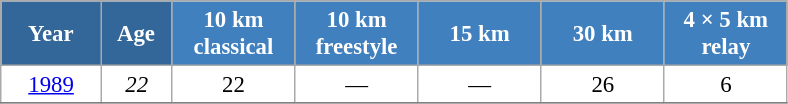<table class="wikitable" style="font-size:95%; text-align:center; border:grey solid 1px; border-collapse:collapse; background:#ffffff;">
<tr>
<th style="background-color:#369; color:white; width:60px;"> Year </th>
<th style="background-color:#369; color:white; width:40px;"> Age </th>
<th style="background-color:#4180be; color:white; width:75px;"> 10 km <br> classical </th>
<th style="background-color:#4180be; color:white; width:75px;"> 10 km <br> freestyle </th>
<th style="background-color:#4180be; color:white; width:75px;"> 15 km </th>
<th style="background-color:#4180be; color:white; width:75px;"> 30 km </th>
<th style="background-color:#4180be; color:white; width:75px;"> 4 × 5 km <br> relay </th>
</tr>
<tr>
<td><a href='#'>1989</a></td>
<td><em>22</em></td>
<td>22</td>
<td>—</td>
<td>—</td>
<td>26</td>
<td>6</td>
</tr>
<tr>
</tr>
</table>
